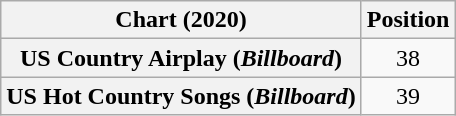<table class="wikitable sortable plainrowheaders" style="text-align:center">
<tr>
<th scope="col">Chart (2020)</th>
<th scope="col">Position</th>
</tr>
<tr>
<th scope="row">US Country Airplay (<em>Billboard</em>)</th>
<td>38</td>
</tr>
<tr>
<th scope="row">US Hot Country Songs (<em>Billboard</em>)</th>
<td>39</td>
</tr>
</table>
